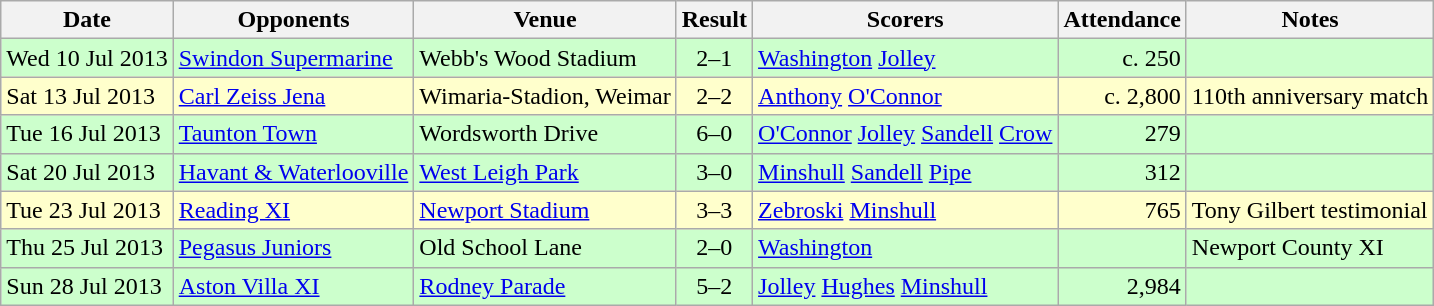<table class="wikitable">
<tr>
<th>Date</th>
<th>Opponents</th>
<th>Venue</th>
<th>Result</th>
<th>Scorers</th>
<th>Attendance</th>
<th>Notes</th>
</tr>
<tr bgcolor="#ccffcc">
<td>Wed 10 Jul 2013</td>
<td><a href='#'>Swindon Supermarine</a></td>
<td>Webb's Wood Stadium</td>
<td align="center">2–1</td>
<td><a href='#'>Washington</a>  <a href='#'>Jolley</a> </td>
<td align="right">c. 250</td>
<td></td>
</tr>
<tr bgcolor="#ffffcc">
<td>Sat 13 Jul 2013</td>
<td><a href='#'>Carl Zeiss Jena</a></td>
<td>Wimaria-Stadion, Weimar</td>
<td align="center">2–2</td>
<td><a href='#'>Anthony</a>  <a href='#'>O'Connor</a> </td>
<td align="right">c. 2,800</td>
<td>110th anniversary match</td>
</tr>
<tr bgcolor="#ccffcc">
<td>Tue 16 Jul 2013</td>
<td><a href='#'>Taunton Town</a></td>
<td>Wordsworth Drive</td>
<td align="center">6–0</td>
<td><a href='#'>O'Connor</a>  <a href='#'>Jolley</a>  <a href='#'>Sandell</a>  <a href='#'>Crow</a> </td>
<td align="right">279</td>
<td></td>
</tr>
<tr bgcolor="#ccffcc">
<td>Sat 20 Jul 2013</td>
<td><a href='#'>Havant & Waterlooville</a></td>
<td><a href='#'>West Leigh Park</a></td>
<td align="center">3–0</td>
<td><a href='#'>Minshull</a>  <a href='#'>Sandell</a>  <a href='#'>Pipe</a> </td>
<td align="right">312</td>
<td></td>
</tr>
<tr bgcolor="#ffffcc">
<td>Tue 23 Jul 2013</td>
<td><a href='#'>Reading XI</a></td>
<td><a href='#'>Newport Stadium</a></td>
<td align="center">3–3</td>
<td><a href='#'>Zebroski</a>  <a href='#'>Minshull</a> </td>
<td align="right">765</td>
<td>Tony Gilbert testimonial</td>
</tr>
<tr bgcolor="#ccffcc">
<td>Thu 25 Jul 2013</td>
<td><a href='#'>Pegasus Juniors</a></td>
<td>Old School Lane</td>
<td align="center">2–0</td>
<td><a href='#'>Washington</a> </td>
<td align="right"></td>
<td>Newport County XI</td>
</tr>
<tr bgcolor="#ccffcc">
<td>Sun 28 Jul 2013</td>
<td><a href='#'>Aston Villa XI</a></td>
<td><a href='#'>Rodney Parade</a></td>
<td align="center">5–2</td>
<td><a href='#'>Jolley</a>   <a href='#'>Hughes</a>  <a href='#'>Minshull</a>  </td>
<td align="right">2,984</td>
<td></td>
</tr>
</table>
